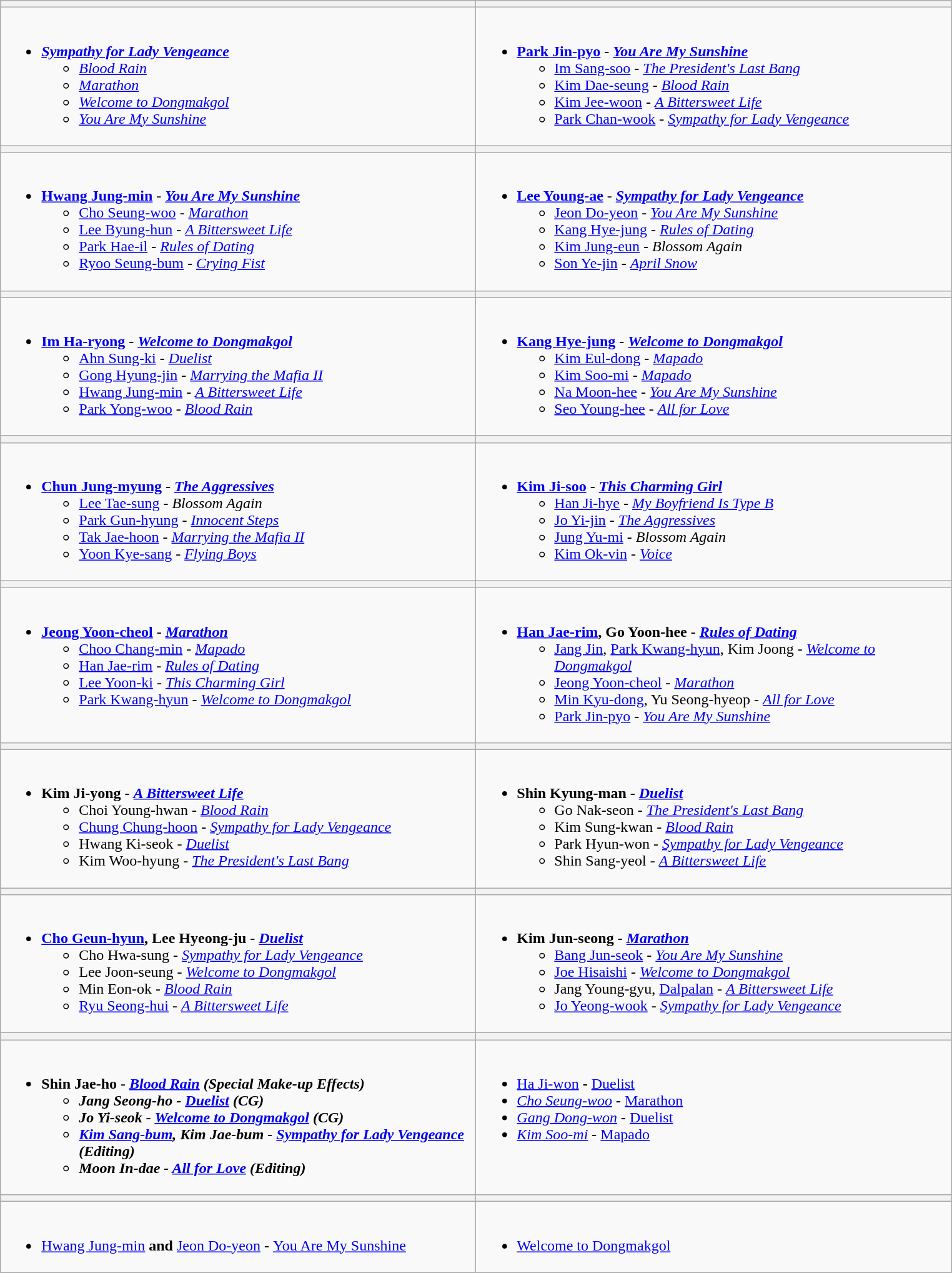<table class=wikitable>
<tr>
<th style="width:500px;"></th>
<th style="width:500px;"></th>
</tr>
<tr>
<td valign="top"><br><ul><li><strong><em><a href='#'>Sympathy for Lady Vengeance</a></em></strong><ul><li><em><a href='#'>Blood Rain</a></em></li><li><em><a href='#'>Marathon</a></em></li><li><em><a href='#'>Welcome to Dongmakgol</a></em></li><li><em><a href='#'>You Are My Sunshine</a></em></li></ul></li></ul></td>
<td valign="top"><br><ul><li><strong><a href='#'>Park Jin-pyo</a></strong> - <strong><em><a href='#'>You Are My Sunshine</a></em></strong><ul><li><a href='#'>Im Sang-soo</a> - <em><a href='#'>The President's Last Bang</a></em></li><li><a href='#'>Kim Dae-seung</a> - <em><a href='#'>Blood Rain</a></em></li><li><a href='#'>Kim Jee-woon</a> - <em><a href='#'>A Bittersweet Life</a></em></li><li><a href='#'>Park Chan-wook</a> - <em><a href='#'>Sympathy for Lady Vengeance</a></em></li></ul></li></ul></td>
</tr>
<tr>
<th></th>
<th></th>
</tr>
<tr>
<td valign="top"><br><ul><li><strong><a href='#'>Hwang Jung-min</a></strong> - <strong><em><a href='#'>You Are My Sunshine</a></em></strong><ul><li><a href='#'>Cho Seung-woo</a> - <em><a href='#'>Marathon</a></em></li><li><a href='#'>Lee Byung-hun</a> - <em><a href='#'>A Bittersweet Life</a></em></li><li><a href='#'>Park Hae-il</a> - <em><a href='#'>Rules of Dating</a></em></li><li><a href='#'>Ryoo Seung-bum</a> - <em><a href='#'>Crying Fist</a></em></li></ul></li></ul></td>
<td valign="top"><br><ul><li><strong><a href='#'>Lee Young-ae</a></strong> - <strong><em><a href='#'>Sympathy for Lady Vengeance</a></em></strong><ul><li><a href='#'>Jeon Do-yeon</a> - <em><a href='#'>You Are My Sunshine</a></em></li><li><a href='#'>Kang Hye-jung</a> - <em><a href='#'>Rules of Dating</a></em></li><li><a href='#'>Kim Jung-eun</a> - <em>Blossom Again</em></li><li><a href='#'>Son Ye-jin</a> - <em><a href='#'>April Snow</a></em></li></ul></li></ul></td>
</tr>
<tr>
<th></th>
<th></th>
</tr>
<tr>
<td valign="top"><br><ul><li><strong><a href='#'>Im Ha-ryong</a></strong> - <strong><em><a href='#'>Welcome to Dongmakgol</a></em></strong><ul><li><a href='#'>Ahn Sung-ki</a> - <em><a href='#'>Duelist</a></em></li><li><a href='#'>Gong Hyung-jin</a> - <em><a href='#'>Marrying the Mafia II</a></em></li><li><a href='#'>Hwang Jung-min</a> - <em><a href='#'>A Bittersweet Life</a></em></li><li><a href='#'>Park Yong-woo</a> - <em><a href='#'>Blood Rain</a></em></li></ul></li></ul></td>
<td valign="top"><br><ul><li><strong><a href='#'>Kang Hye-jung</a></strong> - <strong><em><a href='#'>Welcome to Dongmakgol</a></em></strong><ul><li><a href='#'>Kim Eul-dong</a> - <em><a href='#'>Mapado</a></em></li><li><a href='#'>Kim Soo-mi</a> - <em><a href='#'>Mapado</a></em></li><li><a href='#'>Na Moon-hee</a> - <em><a href='#'>You Are My Sunshine</a></em></li><li><a href='#'>Seo Young-hee</a> - <em><a href='#'>All for Love</a></em></li></ul></li></ul></td>
</tr>
<tr>
<th></th>
<th></th>
</tr>
<tr>
<td valign="top"><br><ul><li><strong><a href='#'>Chun Jung-myung</a></strong> - <strong><em><a href='#'>The Aggressives</a></em></strong><ul><li><a href='#'>Lee Tae-sung</a> - <em>Blossom Again</em></li><li><a href='#'>Park Gun-hyung</a> - <em><a href='#'>Innocent Steps</a></em></li><li><a href='#'>Tak Jae-hoon</a> - <em><a href='#'>Marrying the Mafia II</a></em></li><li><a href='#'>Yoon Kye-sang</a> - <em><a href='#'>Flying Boys</a></em></li></ul></li></ul></td>
<td valign="top"><br><ul><li><strong><a href='#'>Kim Ji-soo</a></strong> - <strong><em><a href='#'>This Charming Girl</a></em></strong><ul><li><a href='#'>Han Ji-hye</a> - <em><a href='#'>My Boyfriend Is Type B</a></em></li><li><a href='#'>Jo Yi-jin</a> - <em><a href='#'>The Aggressives</a></em></li><li><a href='#'>Jung Yu-mi</a> - <em>Blossom Again</em></li><li><a href='#'>Kim Ok-vin</a> - <em><a href='#'>Voice</a></em></li></ul></li></ul></td>
</tr>
<tr>
<th></th>
<th></th>
</tr>
<tr>
<td valign="top"><br><ul><li><strong><a href='#'>Jeong Yoon-cheol</a></strong>  - <strong><em><a href='#'>Marathon</a></em></strong><ul><li><a href='#'>Choo Chang-min</a> - <em><a href='#'>Mapado</a></em></li><li><a href='#'>Han Jae-rim</a> - <em><a href='#'>Rules of Dating</a></em></li><li><a href='#'>Lee Yoon-ki</a> - <em><a href='#'>This Charming Girl</a></em></li><li><a href='#'>Park Kwang-hyun</a> - <em><a href='#'>Welcome to Dongmakgol</a></em></li></ul></li></ul></td>
<td valign="top"><br><ul><li><strong><a href='#'>Han Jae-rim</a>, Go Yoon-hee</strong> - <strong><em><a href='#'>Rules of Dating</a></em></strong><ul><li><a href='#'>Jang Jin</a>, <a href='#'>Park Kwang-hyun</a>, Kim Joong - <em><a href='#'>Welcome to Dongmakgol</a></em></li><li><a href='#'>Jeong Yoon-cheol</a> - <em><a href='#'>Marathon</a></em></li><li><a href='#'>Min Kyu-dong</a>, Yu Seong-hyeop - <em><a href='#'>All for Love</a></em></li><li><a href='#'>Park Jin-pyo</a> - <em><a href='#'>You Are My Sunshine</a></em></li></ul></li></ul></td>
</tr>
<tr>
<th></th>
<th></th>
</tr>
<tr>
<td valign="top"><br><ul><li><strong>Kim Ji-yong</strong> - <strong><em><a href='#'>A Bittersweet Life</a></em></strong><ul><li>Choi Young-hwan - <em><a href='#'>Blood Rain</a></em></li><li><a href='#'>Chung Chung-hoon</a> - <em><a href='#'>Sympathy for Lady Vengeance</a></em></li><li>Hwang Ki-seok - <em><a href='#'>Duelist</a></em></li><li>Kim Woo-hyung - <em><a href='#'>The President's Last Bang</a></em></li></ul></li></ul></td>
<td valign="top"><br><ul><li><strong>Shin Kyung-man</strong> - <strong><em><a href='#'>Duelist</a></em></strong><ul><li>Go Nak-seon - <em><a href='#'>The President's Last Bang</a></em></li><li>Kim Sung-kwan - <em><a href='#'>Blood Rain</a></em></li><li>Park Hyun-won - <em><a href='#'>Sympathy for Lady Vengeance</a></em></li><li>Shin Sang-yeol - <em><a href='#'>A Bittersweet Life</a></em></li></ul></li></ul></td>
</tr>
<tr>
<th></th>
<th></th>
</tr>
<tr>
<td valign="top"><br><ul><li><strong><a href='#'>Cho Geun-hyun</a>, Lee Hyeong-ju</strong> - <strong><em><a href='#'>Duelist</a></em></strong><ul><li>Cho Hwa-sung - <em><a href='#'>Sympathy for Lady Vengeance</a></em></li><li>Lee Joon-seung - <em><a href='#'>Welcome to Dongmakgol</a></em></li><li>Min Eon-ok - <em><a href='#'>Blood Rain</a></em></li><li><a href='#'>Ryu Seong-hui</a> - <em><a href='#'>A Bittersweet Life</a></em></li></ul></li></ul></td>
<td valign="top"><br><ul><li><strong>Kim Jun-seong</strong> - <strong><em><a href='#'>Marathon</a></em></strong><ul><li><a href='#'>Bang Jun-seok</a> - <em><a href='#'>You Are My Sunshine</a></em></li><li><a href='#'>Joe Hisaishi</a> - <em><a href='#'>Welcome to Dongmakgol</a></em></li><li>Jang Young-gyu, <a href='#'>Dalpalan</a> - <em><a href='#'>A Bittersweet Life</a></em></li><li><a href='#'>Jo Yeong-wook</a> - <em><a href='#'>Sympathy for Lady Vengeance</a></em></li></ul></li></ul></td>
</tr>
<tr>
<th></th>
<th></th>
</tr>
<tr>
<td valign="top"><br><ul><li><strong>Shin Jae-ho</strong> - <strong><em><a href='#'>Blood Rain</a><em> (Special Make-up Effects)<strong><ul><li>Jang Seong-ho - </em><a href='#'>Duelist</a><em> (CG)</li><li>Jo Yi-seok - </em><a href='#'>Welcome to Dongmakgol</a><em> (CG)</li><li><a href='#'>Kim Sang-bum</a>, Kim Jae-bum - </em><a href='#'>Sympathy for Lady Vengeance</a><em> (Editing)</li><li>Moon In-dae - </em><a href='#'>All for Love</a><em> (Editing)</li></ul></li></ul></td>
<td valign="top"><br><ul><li></strong><a href='#'>Ha Ji-won</a><strong> - </em></strong><a href='#'>Duelist</a><strong><em></li><li></strong><a href='#'>Cho Seung-woo</a><strong> - </em></strong><a href='#'>Marathon</a><strong><em></li><li></strong><a href='#'>Gang Dong-won</a><strong> - </em></strong><a href='#'>Duelist</a><strong><em></li><li></strong><a href='#'>Kim Soo-mi</a><strong> - </em></strong><a href='#'>Mapado</a><strong><em></li></ul></td>
</tr>
<tr>
<th></th>
<th></th>
</tr>
<tr>
<td valign="top"><br><ul><li></strong><a href='#'>Hwang Jung-min</a><strong> and </strong><a href='#'>Jeon Do-yeon</a><strong> - </em></strong><a href='#'>You Are My Sunshine</a><strong><em></li></ul></td>
<td valign="top"><br><ul><li></em></strong><a href='#'>Welcome to Dongmakgol</a><strong><em></li></ul></td>
</tr>
</table>
